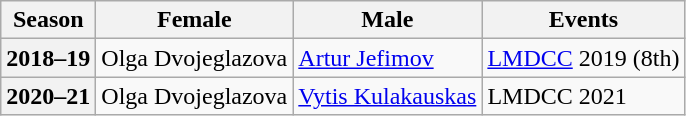<table class="wikitable">
<tr>
<th scope="col">Season</th>
<th scope="col">Female</th>
<th scope="col">Male</th>
<th scope="col">Events</th>
</tr>
<tr>
<th scope="row">2018–19</th>
<td>Olga Dvojeglazova</td>
<td><a href='#'>Artur Jefimov</a></td>
<td><a href='#'>LMDCC</a> 2019 (8th)</td>
</tr>
<tr>
<th scope="row">2020–21</th>
<td>Olga Dvojeglazova</td>
<td><a href='#'>Vytis Kulakauskas</a></td>
<td>LMDCC 2021 </td>
</tr>
</table>
